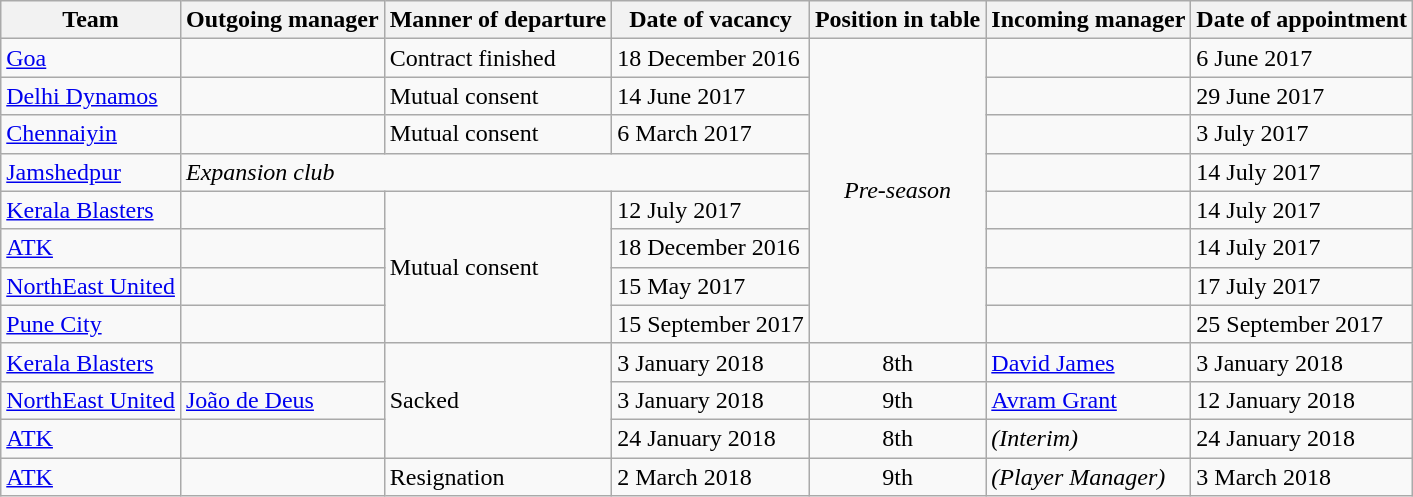<table class="wikitable sortable">
<tr>
<th>Team</th>
<th>Outgoing manager</th>
<th>Manner of departure</th>
<th>Date of vacancy</th>
<th>Position in table</th>
<th>Incoming manager</th>
<th>Date of appointment</th>
</tr>
<tr>
<td><a href='#'>Goa</a></td>
<td></td>
<td>Contract finished</td>
<td>18 December 2016</td>
<td rowspan="8" align="center"><em>Pre-season</em></td>
<td></td>
<td>6 June 2017</td>
</tr>
<tr>
<td><a href='#'>Delhi Dynamos</a></td>
<td></td>
<td>Mutual consent</td>
<td>14 June 2017</td>
<td></td>
<td>29 June 2017</td>
</tr>
<tr>
<td><a href='#'>Chennaiyin</a></td>
<td></td>
<td>Mutual consent</td>
<td>6 March 2017</td>
<td></td>
<td>3 July 2017</td>
</tr>
<tr>
<td><a href='#'>Jamshedpur</a></td>
<td colspan=3><em>Expansion club</em></td>
<td></td>
<td>14 July 2017</td>
</tr>
<tr>
<td><a href='#'>Kerala Blasters</a></td>
<td></td>
<td rowspan="4">Mutual consent</td>
<td>12 July 2017</td>
<td></td>
<td>14 July 2017</td>
</tr>
<tr>
<td><a href='#'>ATK</a></td>
<td></td>
<td>18 December 2016</td>
<td></td>
<td>14 July 2017</td>
</tr>
<tr>
<td><a href='#'>NorthEast United</a></td>
<td></td>
<td>15 May 2017</td>
<td></td>
<td>17 July 2017</td>
</tr>
<tr>
<td><a href='#'>Pune City</a></td>
<td></td>
<td>15 September 2017</td>
<td></td>
<td>25 September 2017</td>
</tr>
<tr>
<td><a href='#'>Kerala Blasters</a></td>
<td></td>
<td rowspan="3">Sacked</td>
<td>3 January 2018</td>
<td rowspan="1" align="center">8th</td>
<td> <a href='#'>David James</a></td>
<td>3 January 2018</td>
</tr>
<tr>
<td><a href='#'>NorthEast United</a></td>
<td> <a href='#'>João de Deus</a></td>
<td>3 January 2018</td>
<td rowspan="1" align="center">9th</td>
<td> <a href='#'>Avram Grant</a></td>
<td>12 January 2018</td>
</tr>
<tr>
<td><a href='#'>ATK</a></td>
<td></td>
<td>24 January 2018</td>
<td rowspan="1" align="center">8th</td>
<td> <em>(Interim)</em></td>
<td>24 January 2018</td>
</tr>
<tr>
<td><a href='#'>ATK</a></td>
<td></td>
<td rowspan="1">Resignation</td>
<td>2 March 2018</td>
<td rowspan="1" align="center">9th</td>
<td> <em>(Player Manager)</em></td>
<td>3 March 2018</td>
</tr>
</table>
